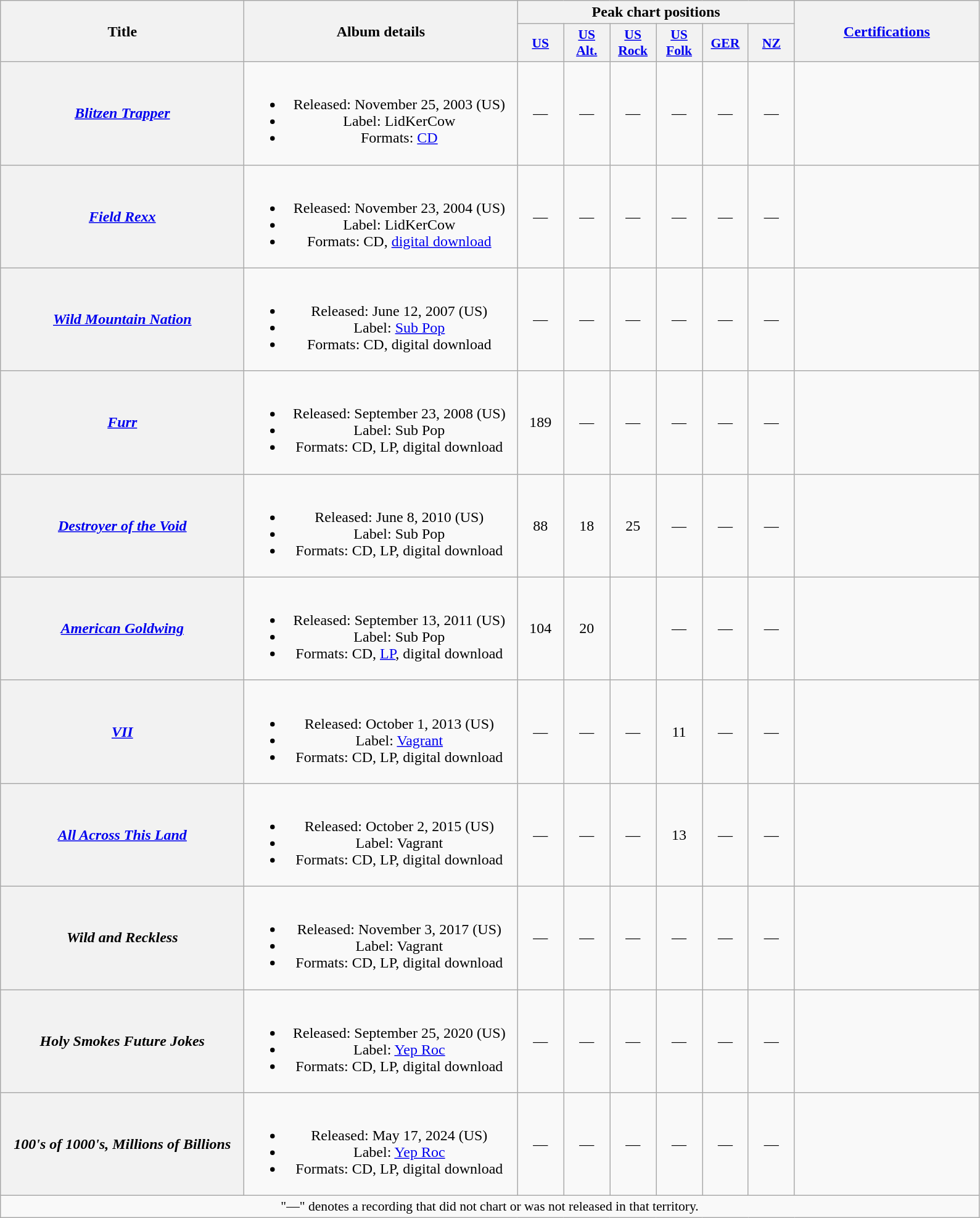<table class="wikitable plainrowheaders" style="text-align:center;">
<tr>
<th scope="col" rowspan="2" style="width:16em;">Title</th>
<th scope="col" rowspan="2" style="width:18em;">Album details</th>
<th scope="col" colspan="6">Peak chart positions</th>
<th scope="col" rowspan="2" style="width:12em;"><a href='#'>Certifications</a></th>
</tr>
<tr>
<th scope="col" style="width:3em;font-size:90%;"><a href='#'>US</a><br></th>
<th scope="col" style="width:3em;font-size:90%;"><a href='#'>US<br>Alt.</a><br></th>
<th scope="col" style="width:3em;font-size:90%;"><a href='#'>US<br>Rock</a><br></th>
<th scope="col" style="width:3em;font-size:90%;"><a href='#'>US Folk</a></th>
<th scope="col" style="width:3em;font-size:90%;"><a href='#'>GER</a><br></th>
<th scope="col" style="width:3em;font-size:90%;"><a href='#'>NZ</a><br></th>
</tr>
<tr>
<th scope="row"><em><a href='#'>Blitzen Trapper</a></em></th>
<td><br><ul><li>Released: November 25, 2003 <span>(US)</span></li><li>Label: LidKerCow</li><li>Formats: <a href='#'>CD</a></li></ul></td>
<td>—</td>
<td>—</td>
<td>—</td>
<td>—</td>
<td>—</td>
<td>—</td>
<td></td>
</tr>
<tr>
<th scope="row"><em><a href='#'>Field Rexx</a></em></th>
<td><br><ul><li>Released: November 23, 2004 <span>(US)</span></li><li>Label: LidKerCow</li><li>Formats: CD, <a href='#'>digital download</a></li></ul></td>
<td>—</td>
<td>—</td>
<td>—</td>
<td>—</td>
<td>—</td>
<td>—</td>
<td></td>
</tr>
<tr>
<th scope="row"><em><a href='#'>Wild Mountain Nation</a></em></th>
<td><br><ul><li>Released: June 12, 2007 <span>(US)</span></li><li>Label: <a href='#'>Sub Pop</a></li><li>Formats: CD, digital download</li></ul></td>
<td>—</td>
<td>—</td>
<td>—</td>
<td>—</td>
<td>—</td>
<td>—</td>
<td></td>
</tr>
<tr>
<th scope="row"><em><a href='#'>Furr</a></em></th>
<td><br><ul><li>Released: September 23, 2008 <span>(US)</span></li><li>Label: Sub Pop</li><li>Formats: CD, LP, digital download</li></ul></td>
<td>189</td>
<td>—</td>
<td>—</td>
<td>—</td>
<td>—</td>
<td>—</td>
<td></td>
</tr>
<tr>
<th scope="row"><em><a href='#'>Destroyer of the Void</a></em></th>
<td><br><ul><li>Released: June 8, 2010 <span>(US)</span></li><li>Label: Sub Pop</li><li>Formats: CD, LP, digital download</li></ul></td>
<td>88</td>
<td>18</td>
<td>25</td>
<td>—</td>
<td>—</td>
<td>—</td>
<td></td>
</tr>
<tr>
<th scope="row"><em><a href='#'>American Goldwing</a></em></th>
<td><br><ul><li>Released: September 13, 2011 <span>(US)</span></li><li>Label: Sub Pop</li><li>Formats: CD, <a href='#'>LP</a>, digital download</li></ul></td>
<td>104</td>
<td>20</td>
<td></td>
<td>—</td>
<td>—</td>
<td>—</td>
<td></td>
</tr>
<tr>
<th scope="row"><em><a href='#'>VII</a></em></th>
<td><br><ul><li>Released: October 1, 2013 <span>(US)</span></li><li>Label: <a href='#'>Vagrant</a></li><li>Formats: CD, LP, digital download</li></ul></td>
<td>—</td>
<td>—</td>
<td>—</td>
<td>11</td>
<td>—</td>
<td>—</td>
<td></td>
</tr>
<tr>
<th scope="row"><em><a href='#'>All Across This Land</a></em></th>
<td><br><ul><li>Released: October 2, 2015 <span>(US)</span></li><li>Label: Vagrant</li><li>Formats: CD, LP, digital download</li></ul></td>
<td>—</td>
<td>—</td>
<td>—</td>
<td>13</td>
<td>—</td>
<td>—</td>
<td></td>
</tr>
<tr>
<th scope="row"><em>Wild and Reckless</em></th>
<td><br><ul><li>Released: November 3, 2017 <span>(US)</span></li><li>Label: Vagrant</li><li>Formats: CD, LP, digital download</li></ul></td>
<td>—</td>
<td>—</td>
<td>—</td>
<td>—</td>
<td>—</td>
<td>—</td>
<td></td>
</tr>
<tr>
<th scope="row"><em>Holy Smokes Future Jokes</em></th>
<td><br><ul><li>Released: September 25, 2020 <span>(US)</span></li><li>Label: <a href='#'>Yep Roc</a></li><li>Formats: CD, LP, digital download</li></ul></td>
<td>—</td>
<td>—</td>
<td>—</td>
<td>—</td>
<td>—</td>
<td>—</td>
<td></td>
</tr>
<tr>
<th scope="row"><em>100's of 1000's, Millions of Billions</em></th>
<td><br><ul><li>Released: May 17, 2024 <span>(US)</span></li><li>Label: <a href='#'>Yep Roc</a></li><li>Formats: CD, LP, digital download</li></ul></td>
<td>—</td>
<td>—</td>
<td>—</td>
<td>—</td>
<td>—</td>
<td>—</td>
<td></td>
</tr>
<tr>
<td colspan="10" style="font-size:90%">"—" denotes a recording that did not chart or was not released in that territory.</td>
</tr>
</table>
